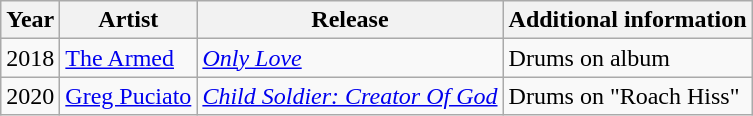<table class="wikitable">
<tr>
<th>Year</th>
<th>Artist</th>
<th>Release</th>
<th>Additional information</th>
</tr>
<tr>
<td>2018</td>
<td><a href='#'>The Armed</a></td>
<td><em><a href='#'>Only Love</a></em></td>
<td>Drums on album</td>
</tr>
<tr>
<td>2020</td>
<td><a href='#'>Greg Puciato</a></td>
<td><em><a href='#'>Child Soldier: Creator Of God</a></em></td>
<td>Drums on "Roach Hiss"</td>
</tr>
</table>
